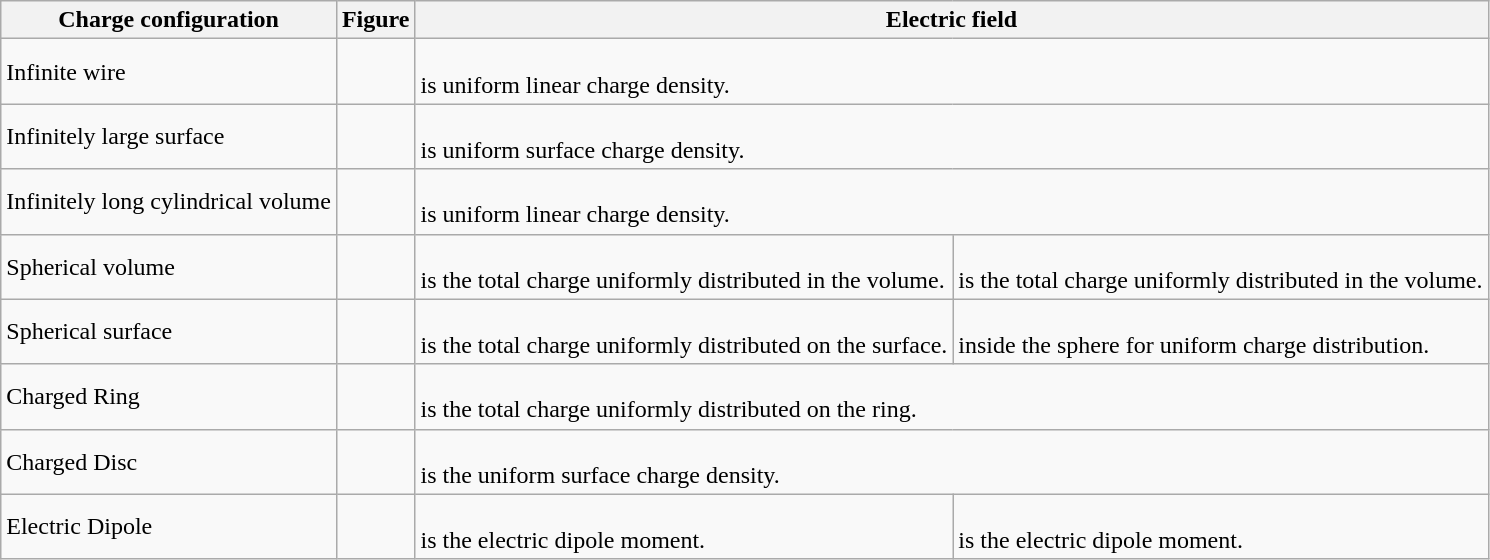<table class="wikitable">
<tr>
<th>Charge configuration</th>
<th>Figure</th>
<th colspan="2">Electric field</th>
</tr>
<tr>
<td>Infinite wire</td>
<td></td>
<td colspan="2"><br> is uniform linear charge density.</td>
</tr>
<tr>
<td>Infinitely large surface</td>
<td></td>
<td colspan="2"><br> is uniform surface charge density.</td>
</tr>
<tr>
<td>Infinitely long cylindrical volume</td>
<td></td>
<td colspan="2"><br> is uniform linear charge density.</td>
</tr>
<tr>
<td>Spherical volume</td>
<td></td>
<td><br> is the total charge uniformly distributed in the volume.</td>
<td><br> is the total charge uniformly distributed in the volume.</td>
</tr>
<tr>
<td>Spherical surface</td>
<td></td>
<td><br> is the total charge uniformly distributed on the surface.</td>
<td><br>inside the sphere for uniform charge distribution.</td>
</tr>
<tr>
<td>Charged Ring</td>
<td></td>
<td colspan="2"><br> is the total charge uniformly distributed on the ring.</td>
</tr>
<tr>
<td>Charged Disc</td>
<td></td>
<td colspan="2"><br> is the uniform surface charge density.</td>
</tr>
<tr>
<td>Electric Dipole</td>
<td></td>
<td><br> is the electric dipole moment.</td>
<td><br> is the electric dipole moment.</td>
</tr>
</table>
